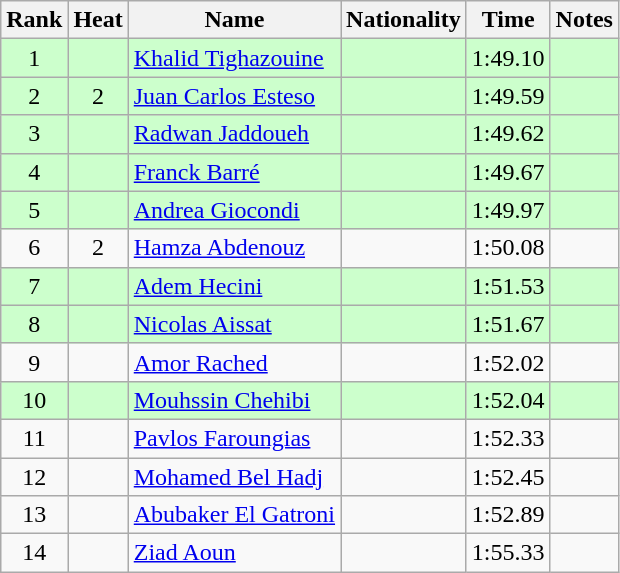<table class="wikitable sortable" style="text-align:center">
<tr>
<th>Rank</th>
<th>Heat</th>
<th>Name</th>
<th>Nationality</th>
<th>Time</th>
<th>Notes</th>
</tr>
<tr bgcolor=ccffcc>
<td>1</td>
<td></td>
<td align=left><a href='#'>Khalid Tighazouine</a></td>
<td align=left></td>
<td>1:49.10</td>
<td></td>
</tr>
<tr bgcolor=ccffcc>
<td>2</td>
<td>2</td>
<td align=left><a href='#'>Juan Carlos Esteso</a></td>
<td align=left></td>
<td>1:49.59</td>
<td></td>
</tr>
<tr bgcolor=ccffcc>
<td>3</td>
<td></td>
<td align=left><a href='#'>Radwan Jaddoueh</a></td>
<td align=left></td>
<td>1:49.62</td>
<td></td>
</tr>
<tr bgcolor=ccffcc>
<td>4</td>
<td></td>
<td align=left><a href='#'>Franck Barré</a></td>
<td align=left></td>
<td>1:49.67</td>
<td></td>
</tr>
<tr bgcolor=ccffcc>
<td>5</td>
<td></td>
<td align=left><a href='#'>Andrea Giocondi</a></td>
<td align=left></td>
<td>1:49.97</td>
<td></td>
</tr>
<tr>
<td>6</td>
<td>2</td>
<td align=left><a href='#'>Hamza Abdenouz</a></td>
<td align=left></td>
<td>1:50.08</td>
<td></td>
</tr>
<tr bgcolor=ccffcc>
<td>7</td>
<td></td>
<td align=left><a href='#'>Adem Hecini</a></td>
<td align=left></td>
<td>1:51.53</td>
<td></td>
</tr>
<tr bgcolor=ccffcc>
<td>8</td>
<td></td>
<td align=left><a href='#'>Nicolas Aissat</a></td>
<td align=left></td>
<td>1:51.67</td>
<td></td>
</tr>
<tr>
<td>9</td>
<td></td>
<td align=left><a href='#'>Amor Rached</a></td>
<td align=left></td>
<td>1:52.02</td>
<td></td>
</tr>
<tr bgcolor=ccffcc>
<td>10</td>
<td></td>
<td align=left><a href='#'>Mouhssin Chehibi</a></td>
<td align=left></td>
<td>1:52.04</td>
<td></td>
</tr>
<tr>
<td>11</td>
<td></td>
<td align=left><a href='#'>Pavlos Faroungias</a></td>
<td align=left></td>
<td>1:52.33</td>
<td></td>
</tr>
<tr>
<td>12</td>
<td></td>
<td align=left><a href='#'>Mohamed Bel Hadj</a></td>
<td align=left></td>
<td>1:52.45</td>
<td></td>
</tr>
<tr>
<td>13</td>
<td></td>
<td align=left><a href='#'>Abubaker El Gatroni</a></td>
<td align=left></td>
<td>1:52.89</td>
<td></td>
</tr>
<tr>
<td>14</td>
<td></td>
<td align=left><a href='#'>Ziad Aoun</a></td>
<td align=left></td>
<td>1:55.33</td>
<td></td>
</tr>
</table>
